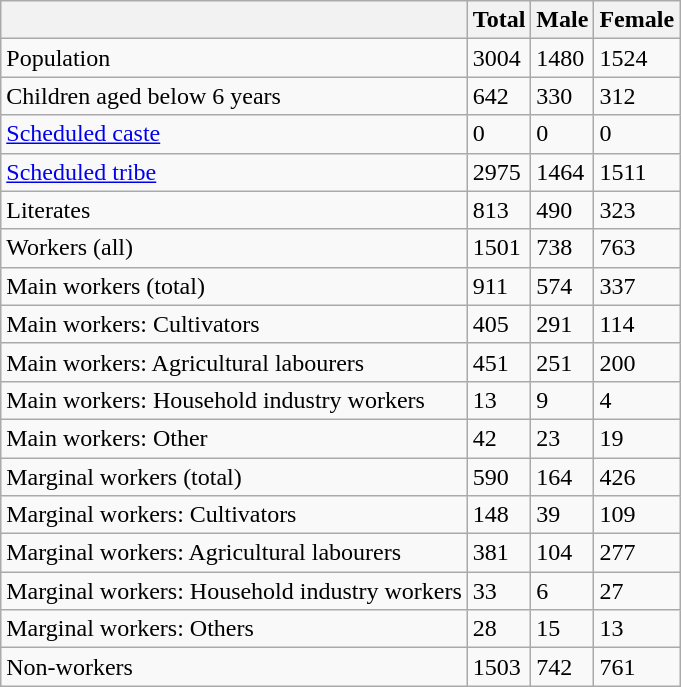<table class="wikitable sortable">
<tr>
<th></th>
<th>Total</th>
<th>Male</th>
<th>Female</th>
</tr>
<tr>
<td>Population</td>
<td>3004</td>
<td>1480</td>
<td>1524</td>
</tr>
<tr>
<td>Children aged below 6 years</td>
<td>642</td>
<td>330</td>
<td>312</td>
</tr>
<tr>
<td><a href='#'>Scheduled caste</a></td>
<td>0</td>
<td>0</td>
<td>0</td>
</tr>
<tr>
<td><a href='#'>Scheduled tribe</a></td>
<td>2975</td>
<td>1464</td>
<td>1511</td>
</tr>
<tr>
<td>Literates</td>
<td>813</td>
<td>490</td>
<td>323</td>
</tr>
<tr>
<td>Workers (all)</td>
<td>1501</td>
<td>738</td>
<td>763</td>
</tr>
<tr>
<td>Main workers (total)</td>
<td>911</td>
<td>574</td>
<td>337</td>
</tr>
<tr>
<td>Main workers: Cultivators</td>
<td>405</td>
<td>291</td>
<td>114</td>
</tr>
<tr>
<td>Main workers: Agricultural labourers</td>
<td>451</td>
<td>251</td>
<td>200</td>
</tr>
<tr>
<td>Main workers: Household industry workers</td>
<td>13</td>
<td>9</td>
<td>4</td>
</tr>
<tr>
<td>Main workers: Other</td>
<td>42</td>
<td>23</td>
<td>19</td>
</tr>
<tr>
<td>Marginal workers (total)</td>
<td>590</td>
<td>164</td>
<td>426</td>
</tr>
<tr>
<td>Marginal workers: Cultivators</td>
<td>148</td>
<td>39</td>
<td>109</td>
</tr>
<tr>
<td>Marginal workers: Agricultural labourers</td>
<td>381</td>
<td>104</td>
<td>277</td>
</tr>
<tr>
<td>Marginal workers: Household industry workers</td>
<td>33</td>
<td>6</td>
<td>27</td>
</tr>
<tr>
<td>Marginal workers: Others</td>
<td>28</td>
<td>15</td>
<td>13</td>
</tr>
<tr>
<td>Non-workers</td>
<td>1503</td>
<td>742</td>
<td>761</td>
</tr>
</table>
